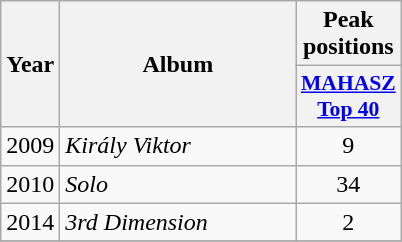<table class="wikitable">
<tr>
<th align="center" rowspan="2" width="10">Year</th>
<th align="center" rowspan="2" width="150">Album</th>
<th align="center" colspan="1" width="20">Peak positions</th>
</tr>
<tr>
<th scope="col" style="width:3em;font-size:90%;"><a href='#'>MAHASZ <br>Top 40</a></th>
</tr>
<tr>
<td style="text-align:center;">2009</td>
<td><em>Király Viktor</em></td>
<td style="text-align:center;">9</td>
</tr>
<tr>
<td style="text-align:center;">2010</td>
<td><em>Solo</em></td>
<td style="text-align:center;">34</td>
</tr>
<tr>
<td style="text-align:center;">2014</td>
<td><em>3rd Dimension</em></td>
<td style="text-align:center;">2</td>
</tr>
<tr>
</tr>
</table>
